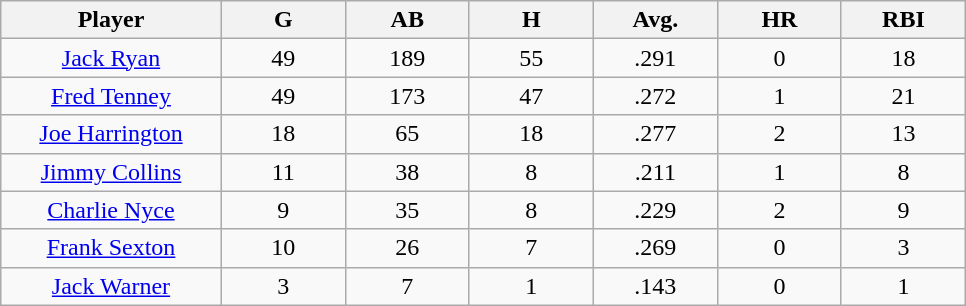<table class="wikitable sortable">
<tr>
<th bgcolor="#DDDDFF" width="16%">Player</th>
<th bgcolor="#DDDDFF" width="9%">G</th>
<th bgcolor="#DDDDFF" width="9%">AB</th>
<th bgcolor="#DDDDFF" width="9%">H</th>
<th bgcolor="#DDDDFF" width="9%">Avg.</th>
<th bgcolor="#DDDDFF" width="9%">HR</th>
<th bgcolor="#DDDDFF" width="9%">RBI</th>
</tr>
<tr align="center">
<td><a href='#'>Jack Ryan</a></td>
<td>49</td>
<td>189</td>
<td>55</td>
<td>.291</td>
<td>0</td>
<td>18</td>
</tr>
<tr align="center">
<td><a href='#'>Fred Tenney</a></td>
<td>49</td>
<td>173</td>
<td>47</td>
<td>.272</td>
<td>1</td>
<td>21</td>
</tr>
<tr align="center">
<td><a href='#'>Joe Harrington</a></td>
<td>18</td>
<td>65</td>
<td>18</td>
<td>.277</td>
<td>2</td>
<td>13</td>
</tr>
<tr align="center">
<td><a href='#'>Jimmy Collins</a></td>
<td>11</td>
<td>38</td>
<td>8</td>
<td>.211</td>
<td>1</td>
<td>8</td>
</tr>
<tr align="center">
<td><a href='#'>Charlie Nyce</a></td>
<td>9</td>
<td>35</td>
<td>8</td>
<td>.229</td>
<td>2</td>
<td>9</td>
</tr>
<tr align="center">
<td><a href='#'>Frank Sexton</a></td>
<td>10</td>
<td>26</td>
<td>7</td>
<td>.269</td>
<td>0</td>
<td>3</td>
</tr>
<tr align="center">
<td><a href='#'>Jack Warner</a></td>
<td>3</td>
<td>7</td>
<td>1</td>
<td>.143</td>
<td>0</td>
<td>1</td>
</tr>
</table>
